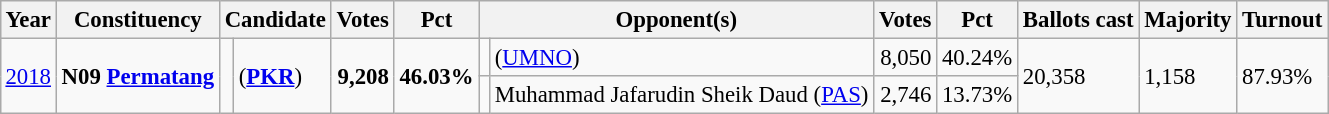<table class="wikitable" style="margin:0.5em ; font-size:95%">
<tr>
<th>Year</th>
<th>Constituency</th>
<th colspan=2>Candidate</th>
<th>Votes</th>
<th>Pct</th>
<th colspan=2>Opponent(s)</th>
<th>Votes</th>
<th>Pct</th>
<th>Ballots cast</th>
<th>Majority</th>
<th>Turnout</th>
</tr>
<tr>
<td rowspan=2><a href='#'>2018</a></td>
<td rowspan=2><strong>N09 <a href='#'>Permatang</a></strong></td>
<td rowspan=2 ></td>
<td rowspan=2> (<a href='#'><strong>PKR</strong></a>)</td>
<td rowspan=2 align=right><strong>9,208</strong></td>
<td rowspan=2><strong>46.03%</strong></td>
<td></td>
<td> (<a href='#'>UMNO</a>)</td>
<td align=right>8,050</td>
<td>40.24%</td>
<td rowspan=2>20,358</td>
<td rowspan=2>1,158</td>
<td rowspan=2>87.93%</td>
</tr>
<tr>
<td></td>
<td>Muhammad Jafarudin Sheik Daud (<a href='#'>PAS</a>)</td>
<td align=right>2,746</td>
<td>13.73%</td>
</tr>
</table>
